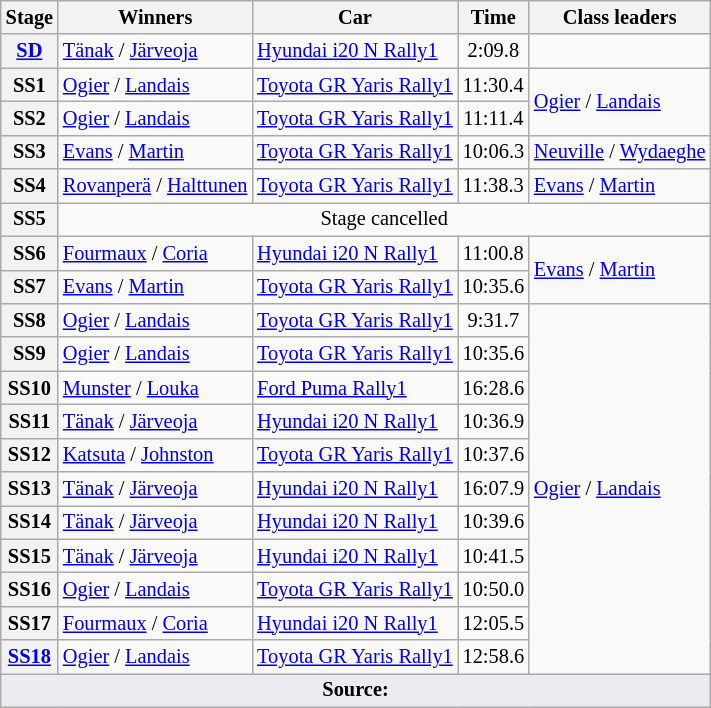<table class="wikitable" style="font-size:85%">
<tr>
<th>Stage</th>
<th>Winners</th>
<th>Car</th>
<th>Time</th>
<th>Class leaders</th>
</tr>
<tr>
<th><a href='#'>SD</a></th>
<td><a href='#'>Tänak</a> / <a href='#'>Järveoja</a></td>
<td><a href='#'>Hyundai i20 N Rally1</a></td>
<td align="center">2:09.8</td>
<td></td>
</tr>
<tr>
<th>SS1</th>
<td><a href='#'>Ogier</a> / <a href='#'>Landais</a></td>
<td><a href='#'>Toyota GR Yaris Rally1</a></td>
<td align="center">11:30.4</td>
<td rowspan="2"><a href='#'>Ogier</a> / <a href='#'>Landais</a></td>
</tr>
<tr>
<th>SS2</th>
<td><a href='#'>Ogier</a> / <a href='#'>Landais</a></td>
<td><a href='#'>Toyota GR Yaris Rally1</a></td>
<td align="center">11:11.4</td>
</tr>
<tr>
<th>SS3</th>
<td><a href='#'>Evans</a> / <a href='#'>Martin</a></td>
<td><a href='#'>Toyota GR Yaris Rally1</a></td>
<td align="center">10:06.3</td>
<td><a href='#'>Neuville</a> / <a href='#'>Wydaeghe</a></td>
</tr>
<tr>
<th>SS4</th>
<td><a href='#'>Rovanperä</a> / <a href='#'>Halttunen</a></td>
<td><a href='#'>Toyota GR Yaris Rally1</a></td>
<td align="center">11:38.3</td>
<td><a href='#'>Evans</a> / <a href='#'>Martin</a></td>
</tr>
<tr>
<th>SS5</th>
<td align="center" colspan="4">Stage cancelled</td>
</tr>
<tr>
<th>SS6</th>
<td><a href='#'>Fourmaux</a> / <a href='#'>Coria</a></td>
<td><a href='#'>Hyundai i20 N Rally1</a></td>
<td align="center">11:00.8</td>
<td rowspan="2"><a href='#'>Evans</a> / <a href='#'>Martin</a></td>
</tr>
<tr>
<th>SS7</th>
<td><a href='#'>Evans</a> / <a href='#'>Martin</a></td>
<td><a href='#'>Toyota GR Yaris Rally1</a></td>
<td align="center">10:35.6</td>
</tr>
<tr>
<th>SS8</th>
<td><a href='#'>Ogier</a> / <a href='#'>Landais</a></td>
<td><a href='#'>Toyota GR Yaris Rally1</a></td>
<td align="center">9:31.7</td>
<td rowspan="11"><a href='#'>Ogier</a> / <a href='#'>Landais</a></td>
</tr>
<tr>
<th>SS9</th>
<td><a href='#'>Ogier</a> / <a href='#'>Landais</a></td>
<td><a href='#'>Toyota GR Yaris Rally1</a></td>
<td align="center">10:35.6</td>
</tr>
<tr>
<th>SS10</th>
<td><a href='#'>Munster</a> / <a href='#'>Louka</a></td>
<td><a href='#'>Ford Puma Rally1</a></td>
<td align="center">16:28.6</td>
</tr>
<tr>
<th>SS11</th>
<td><a href='#'>Tänak</a> / <a href='#'>Järveoja</a></td>
<td><a href='#'>Hyundai i20 N Rally1</a></td>
<td align="center">10:36.9</td>
</tr>
<tr>
<th>SS12</th>
<td><a href='#'>Katsuta</a> / <a href='#'>Johnston</a></td>
<td><a href='#'>Toyota GR Yaris Rally1</a></td>
<td align="center">10:37.6</td>
</tr>
<tr>
<th>SS13</th>
<td><a href='#'>Tänak</a> / <a href='#'>Järveoja</a></td>
<td><a href='#'>Hyundai i20 N Rally1</a></td>
<td align="center">16:07.9</td>
</tr>
<tr>
<th>SS14</th>
<td><a href='#'>Tänak</a> / <a href='#'>Järveoja</a></td>
<td><a href='#'>Hyundai i20 N Rally1</a></td>
<td align="center">10:39.6</td>
</tr>
<tr>
<th>SS15</th>
<td><a href='#'>Tänak</a> / <a href='#'>Järveoja</a></td>
<td><a href='#'>Hyundai i20 N Rally1</a></td>
<td align="center">10:41.5</td>
</tr>
<tr>
<th>SS16</th>
<td><a href='#'>Ogier</a> / <a href='#'>Landais</a></td>
<td><a href='#'>Toyota GR Yaris Rally1</a></td>
<td align="center">10:50.0</td>
</tr>
<tr>
<th>SS17</th>
<td><a href='#'>Fourmaux</a> / <a href='#'>Coria</a></td>
<td><a href='#'>Hyundai i20 N Rally1</a></td>
<td align="center">12:05.5</td>
</tr>
<tr>
<th><a href='#'>SS18</a></th>
<td><a href='#'>Ogier</a> / <a href='#'>Landais</a></td>
<td><a href='#'>Toyota GR Yaris Rally1</a></td>
<td align="center">12:58.6</td>
</tr>
<tr>
<td style="background-color:#EAECF0; text-align:center" colspan="5"><strong>Source:</strong></td>
</tr>
</table>
